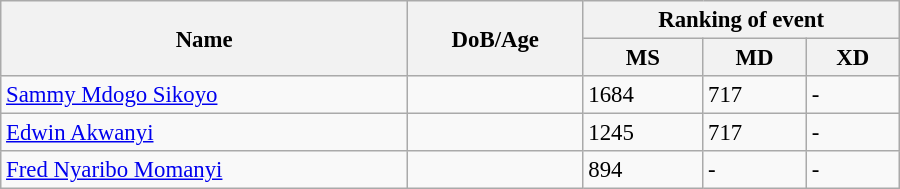<table class="wikitable" style="width:600px; font-size:95%;">
<tr>
<th rowspan="2" align="left">Name</th>
<th rowspan="2" align="left">DoB/Age</th>
<th colspan="3" align="center">Ranking of event</th>
</tr>
<tr>
<th align="center">MS</th>
<th>MD</th>
<th align="center">XD</th>
</tr>
<tr>
<td><a href='#'>Sammy Mdogo Sikoyo</a></td>
<td></td>
<td>1684</td>
<td>717</td>
<td>-</td>
</tr>
<tr>
<td><a href='#'>Edwin Akwanyi</a></td>
<td></td>
<td>1245</td>
<td>717</td>
<td>-</td>
</tr>
<tr>
<td><a href='#'>Fred Nyaribo Momanyi</a></td>
<td></td>
<td>894</td>
<td>-</td>
<td>-</td>
</tr>
</table>
